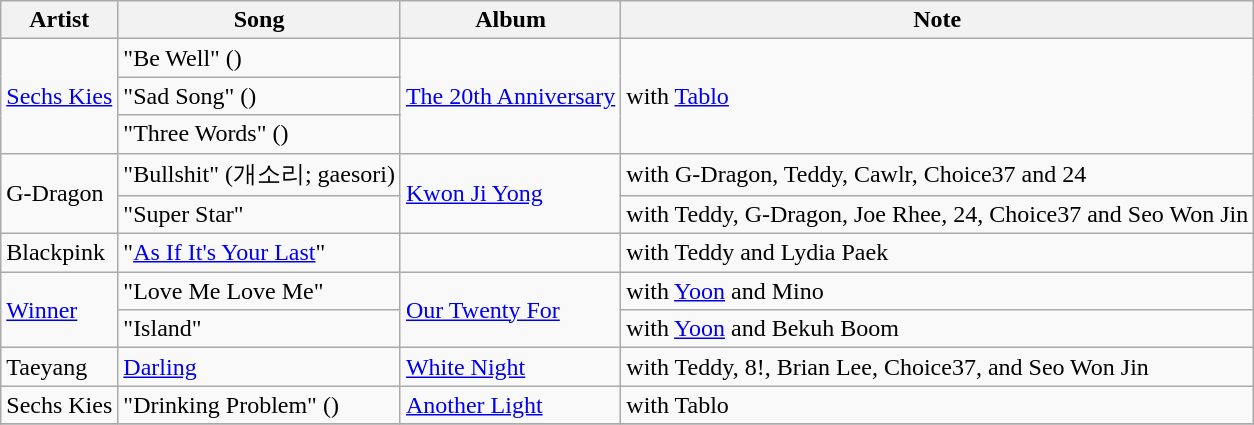<table class="wikitable sortable">
<tr>
<th>Artist</th>
<th>Song</th>
<th>Album</th>
<th>Note</th>
</tr>
<tr>
<td rowspan=3><a href='#'>Sechs Kies</a></td>
<td>"Be Well" ()</td>
<td rowspan=3><a href='#'>The 20th Anniversary</a></td>
<td rowspan=3>with <a href='#'>Tablo</a></td>
</tr>
<tr>
<td>"Sad Song" ()</td>
</tr>
<tr>
<td>"Three Words" ()</td>
</tr>
<tr>
<td rowspan=2>G-Dragon</td>
<td>"Bullshit" (개소리; gaesori)</td>
<td rowspan=2><a href='#'>Kwon Ji Yong</a></td>
<td>with G-Dragon, Teddy, Cawlr, Choice37 and 24</td>
</tr>
<tr>
<td>"Super Star"</td>
<td>with Teddy, G-Dragon, Joe Rhee, 24, Choice37 and Seo Won Jin</td>
</tr>
<tr>
<td>Blackpink</td>
<td>"<a href='#'>As If It's Your Last</a>"</td>
<td></td>
<td>with Teddy and Lydia Paek</td>
</tr>
<tr>
<td rowspan=2><a href='#'>Winner</a></td>
<td>"Love Me Love Me"</td>
<td rowspan=2><a href='#'>Our Twenty For</a></td>
<td>with <a href='#'>Yoon</a> and Mino</td>
</tr>
<tr>
<td>"Island"</td>
<td>with <a href='#'>Yoon</a> and Bekuh Boom</td>
</tr>
<tr>
<td>Taeyang</td>
<td><a href='#'>Darling</a></td>
<td><a href='#'>White Night</a></td>
<td>with Teddy, 8!, Brian Lee, Choice37, and Seo Won Jin</td>
</tr>
<tr>
<td>Sechs Kies</td>
<td>"Drinking Problem" ()</td>
<td><a href='#'>Another Light</a></td>
<td>with Tablo</td>
</tr>
<tr>
</tr>
</table>
